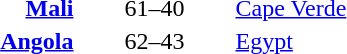<table style="text-align:center">
<tr>
<th width=200></th>
<th width=100></th>
<th width=200></th>
</tr>
<tr>
<td align=right><strong><a href='#'>Mali</a></strong> </td>
<td align=center>61–40</td>
<td align=left> <a href='#'>Cape Verde</a></td>
</tr>
<tr>
<td align=right><strong><a href='#'>Angola</a></strong></td>
<td align=center>62–43</td>
<td align=left> <a href='#'>Egypt</a></td>
</tr>
</table>
